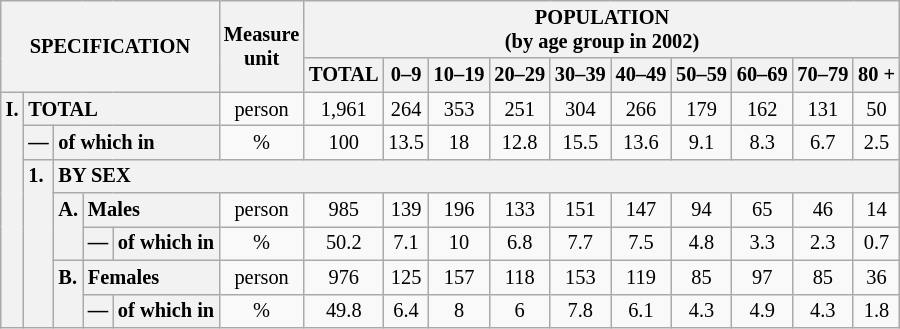<table class="wikitable" style="font-size:85%; text-align:center">
<tr>
<th rowspan="2" colspan="5">SPECIFICATION</th>
<th rowspan="2">Measure<br> unit</th>
<th colspan="10" rowspan="1">POPULATION<br> (by age group in 2002)</th>
</tr>
<tr>
<th>TOTAL</th>
<th>0–9</th>
<th>10–19</th>
<th>20–29</th>
<th>30–39</th>
<th>40–49</th>
<th>50–59</th>
<th>60–69</th>
<th>70–79</th>
<th>80 +</th>
</tr>
<tr>
<th style="text-align:left" valign="top" rowspan="7">I.</th>
<th style="text-align:left" colspan="4">TOTAL</th>
<td>person</td>
<td>1,961</td>
<td>264</td>
<td>353</td>
<td>251</td>
<td>304</td>
<td>266</td>
<td>179</td>
<td>162</td>
<td>131</td>
<td>50</td>
</tr>
<tr>
<th style="text-align:left" valign="top">—</th>
<th style="text-align:left" colspan="3">of which in</th>
<td>%</td>
<td>100</td>
<td>13.5</td>
<td>18</td>
<td>12.8</td>
<td>15.5</td>
<td>13.6</td>
<td>9.1</td>
<td>8.3</td>
<td>6.7</td>
<td>2.5</td>
</tr>
<tr>
<th style="text-align:left" valign="top" rowspan="5">1.</th>
<th style="text-align:left" colspan="14">BY SEX</th>
</tr>
<tr>
<th style="text-align:left" valign="top" rowspan="2">A.</th>
<th style="text-align:left" colspan="2">Males</th>
<td>person</td>
<td>985</td>
<td>139</td>
<td>196</td>
<td>133</td>
<td>151</td>
<td>147</td>
<td>94</td>
<td>65</td>
<td>46</td>
<td>14</td>
</tr>
<tr>
<th style="text-align:left" valign="top">—</th>
<th style="text-align:left" colspan="1">of which in</th>
<td>%</td>
<td>50.2</td>
<td>7.1</td>
<td>10</td>
<td>6.8</td>
<td>7.7</td>
<td>7.5</td>
<td>4.8</td>
<td>3.3</td>
<td>2.3</td>
<td>0.7</td>
</tr>
<tr>
<th style="text-align:left" valign="top" rowspan="2">B.</th>
<th style="text-align:left" colspan="2">Females</th>
<td>person</td>
<td>976</td>
<td>125</td>
<td>157</td>
<td>118</td>
<td>153</td>
<td>119</td>
<td>85</td>
<td>97</td>
<td>85</td>
<td>36</td>
</tr>
<tr>
<th style="text-align:left" valign="top">—</th>
<th style="text-align:left" colspan="1">of which in</th>
<td>%</td>
<td>49.8</td>
<td>6.4</td>
<td>8</td>
<td>6</td>
<td>7.8</td>
<td>6.1</td>
<td>4.3</td>
<td>4.9</td>
<td>4.3</td>
<td>1.8</td>
</tr>
</table>
